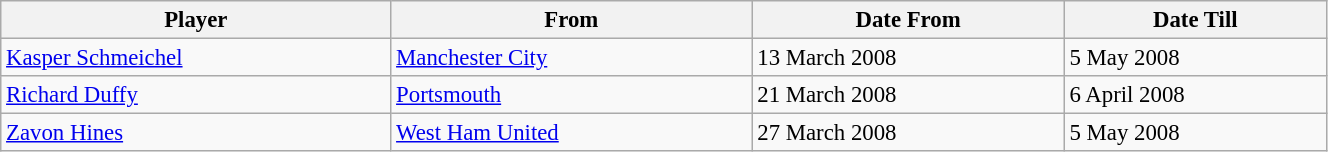<table class="wikitable sortable" style="text-align:center; font-size:95%;width:70%; text-align:left">
<tr>
<th>Player</th>
<th>From</th>
<th>Date From</th>
<th>Date Till</th>
</tr>
<tr>
<td> <a href='#'>Kasper Schmeichel</a></td>
<td><a href='#'>Manchester City</a></td>
<td>13 March 2008</td>
<td>5 May 2008</td>
</tr>
<tr>
<td> <a href='#'>Richard Duffy</a></td>
<td><a href='#'>Portsmouth</a></td>
<td>21 March 2008</td>
<td>6 April 2008</td>
</tr>
<tr>
<td> <a href='#'>Zavon Hines</a></td>
<td><a href='#'>West Ham United</a></td>
<td>27 March 2008</td>
<td>5 May 2008</td>
</tr>
</table>
